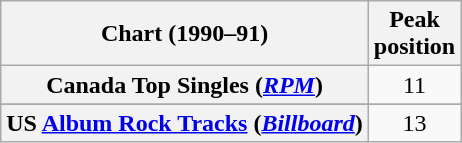<table class="wikitable sortable plainrowheaders">
<tr>
<th>Chart (1990–91)</th>
<th>Peak<br>position</th>
</tr>
<tr>
<th scope="row">Canada Top Singles (<em><a href='#'>RPM</a></em>)</th>
<td style="text-align:center;">11</td>
</tr>
<tr>
</tr>
<tr>
</tr>
<tr>
<th scope="row">US <a href='#'>Album Rock Tracks</a> (<em><a href='#'>Billboard</a></em>)</th>
<td align="center">13</td>
</tr>
</table>
